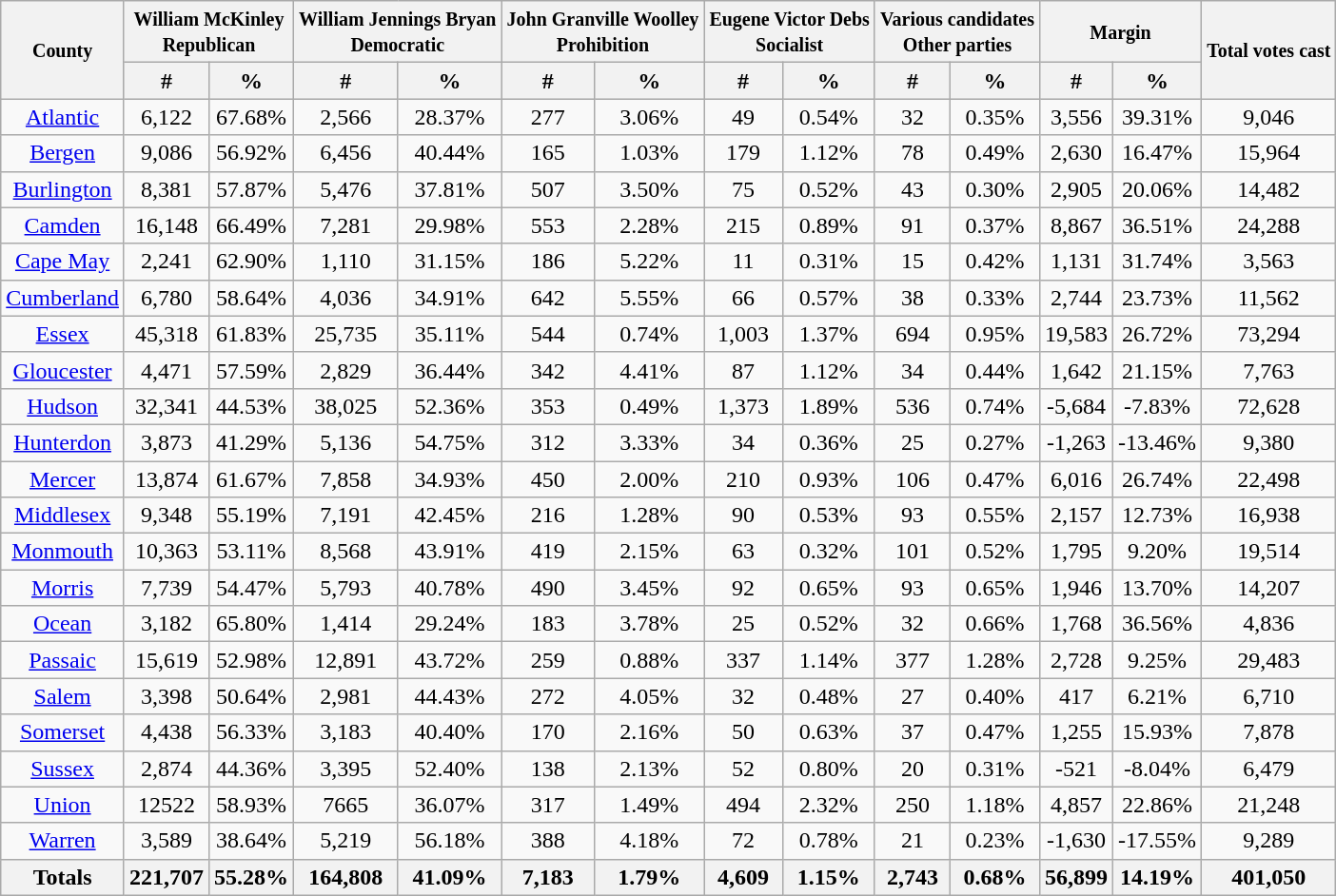<table class="wikitable sortable">
<tr>
<th rowspan="2"><small>County</small></th>
<th colspan="2"><small>William McKinley</small><br><small>Republican</small></th>
<th colspan="2"><small>William Jennings Bryan</small><br><small>Democratic</small></th>
<th colspan="2"><small>John Granville Woolley</small><br><small>Prohibition</small></th>
<th colspan="2"><small>Eugene Victor Debs</small><br><small>Socialist</small></th>
<th colspan="2"><small>Various candidates</small><br><small>Other parties</small></th>
<th colspan="2"><small>Margin</small></th>
<th rowspan="2"><small>Total votes cast</small></th>
</tr>
<tr bgcolor="lightgrey">
<th data-sort-type="number">#</th>
<th data-sort-type="number">%</th>
<th data-sort-type="number">#</th>
<th data-sort-type="number">%</th>
<th data-sort-type="number">#</th>
<th data-sort-type="number">%</th>
<th data-sort-type="number">#</th>
<th data-sort-type="number">%</th>
<th data-sort-type="number">#</th>
<th data-sort-type="number">%</th>
<th data-sort-type="number">#</th>
<th data-sort-type="number">%</th>
</tr>
<tr style="text-align:center;">
<td><a href='#'>Atlantic</a></td>
<td>6,122</td>
<td>67.68%</td>
<td>2,566</td>
<td>28.37%</td>
<td>277</td>
<td>3.06%</td>
<td>49</td>
<td>0.54%</td>
<td>32</td>
<td>0.35%</td>
<td>3,556</td>
<td>39.31%</td>
<td>9,046</td>
</tr>
<tr style="text-align:center;">
<td><a href='#'>Bergen</a></td>
<td>9,086</td>
<td>56.92%</td>
<td>6,456</td>
<td>40.44%</td>
<td>165</td>
<td>1.03%</td>
<td>179</td>
<td>1.12%</td>
<td>78</td>
<td>0.49%</td>
<td>2,630</td>
<td>16.47%</td>
<td>15,964</td>
</tr>
<tr style="text-align:center;">
<td><a href='#'>Burlington</a></td>
<td>8,381</td>
<td>57.87%</td>
<td>5,476</td>
<td>37.81%</td>
<td>507</td>
<td>3.50%</td>
<td>75</td>
<td>0.52%</td>
<td>43</td>
<td>0.30%</td>
<td>2,905</td>
<td>20.06%</td>
<td>14,482</td>
</tr>
<tr style="text-align:center;">
<td><a href='#'>Camden</a></td>
<td>16,148</td>
<td>66.49%</td>
<td>7,281</td>
<td>29.98%</td>
<td>553</td>
<td>2.28%</td>
<td>215</td>
<td>0.89%</td>
<td>91</td>
<td>0.37%</td>
<td>8,867</td>
<td>36.51%</td>
<td>24,288</td>
</tr>
<tr style="text-align:center;">
<td><a href='#'>Cape May</a></td>
<td>2,241</td>
<td>62.90%</td>
<td>1,110</td>
<td>31.15%</td>
<td>186</td>
<td>5.22%</td>
<td>11</td>
<td>0.31%</td>
<td>15</td>
<td>0.42%</td>
<td>1,131</td>
<td>31.74%</td>
<td>3,563</td>
</tr>
<tr style="text-align:center;">
<td><a href='#'>Cumberland</a></td>
<td>6,780</td>
<td>58.64%</td>
<td>4,036</td>
<td>34.91%</td>
<td>642</td>
<td>5.55%</td>
<td>66</td>
<td>0.57%</td>
<td>38</td>
<td>0.33%</td>
<td>2,744</td>
<td>23.73%</td>
<td>11,562</td>
</tr>
<tr style="text-align:center;">
<td><a href='#'>Essex</a></td>
<td>45,318</td>
<td>61.83%</td>
<td>25,735</td>
<td>35.11%</td>
<td>544</td>
<td>0.74%</td>
<td>1,003</td>
<td>1.37%</td>
<td>694</td>
<td>0.95%</td>
<td>19,583</td>
<td>26.72%</td>
<td>73,294</td>
</tr>
<tr style="text-align:center;">
<td><a href='#'>Gloucester</a></td>
<td>4,471</td>
<td>57.59%</td>
<td>2,829</td>
<td>36.44%</td>
<td>342</td>
<td>4.41%</td>
<td>87</td>
<td>1.12%</td>
<td>34</td>
<td>0.44%</td>
<td>1,642</td>
<td>21.15%</td>
<td>7,763</td>
</tr>
<tr style="text-align:center;">
<td><a href='#'>Hudson</a></td>
<td>32,341</td>
<td>44.53%</td>
<td>38,025</td>
<td>52.36%</td>
<td>353</td>
<td>0.49%</td>
<td>1,373</td>
<td>1.89%</td>
<td>536</td>
<td>0.74%</td>
<td>-5,684</td>
<td>-7.83%</td>
<td>72,628</td>
</tr>
<tr style="text-align:center;">
<td><a href='#'>Hunterdon</a></td>
<td>3,873</td>
<td>41.29%</td>
<td>5,136</td>
<td>54.75%</td>
<td>312</td>
<td>3.33%</td>
<td>34</td>
<td>0.36%</td>
<td>25</td>
<td>0.27%</td>
<td>-1,263</td>
<td>-13.46%</td>
<td>9,380</td>
</tr>
<tr style="text-align:center;">
<td><a href='#'>Mercer</a></td>
<td>13,874</td>
<td>61.67%</td>
<td>7,858</td>
<td>34.93%</td>
<td>450</td>
<td>2.00%</td>
<td>210</td>
<td>0.93%</td>
<td>106</td>
<td>0.47%</td>
<td>6,016</td>
<td>26.74%</td>
<td>22,498</td>
</tr>
<tr style="text-align:center;">
<td><a href='#'>Middlesex</a></td>
<td>9,348</td>
<td>55.19%</td>
<td>7,191</td>
<td>42.45%</td>
<td>216</td>
<td>1.28%</td>
<td>90</td>
<td>0.53%</td>
<td>93</td>
<td>0.55%</td>
<td>2,157</td>
<td>12.73%</td>
<td>16,938</td>
</tr>
<tr style="text-align:center;">
<td><a href='#'>Monmouth</a></td>
<td>10,363</td>
<td>53.11%</td>
<td>8,568</td>
<td>43.91%</td>
<td>419</td>
<td>2.15%</td>
<td>63</td>
<td>0.32%</td>
<td>101</td>
<td>0.52%</td>
<td>1,795</td>
<td>9.20%</td>
<td>19,514</td>
</tr>
<tr style="text-align:center;">
<td><a href='#'>Morris</a></td>
<td>7,739</td>
<td>54.47%</td>
<td>5,793</td>
<td>40.78%</td>
<td>490</td>
<td>3.45%</td>
<td>92</td>
<td>0.65%</td>
<td>93</td>
<td>0.65%</td>
<td>1,946</td>
<td>13.70%</td>
<td>14,207</td>
</tr>
<tr style="text-align:center;">
<td><a href='#'>Ocean</a></td>
<td>3,182</td>
<td>65.80%</td>
<td>1,414</td>
<td>29.24%</td>
<td>183</td>
<td>3.78%</td>
<td>25</td>
<td>0.52%</td>
<td>32</td>
<td>0.66%</td>
<td>1,768</td>
<td>36.56%</td>
<td>4,836</td>
</tr>
<tr style="text-align:center;">
<td><a href='#'>Passaic</a></td>
<td>15,619</td>
<td>52.98%</td>
<td>12,891</td>
<td>43.72%</td>
<td>259</td>
<td>0.88%</td>
<td>337</td>
<td>1.14%</td>
<td>377</td>
<td>1.28%</td>
<td>2,728</td>
<td>9.25%</td>
<td>29,483</td>
</tr>
<tr style="text-align:center;">
<td><a href='#'>Salem</a></td>
<td>3,398</td>
<td>50.64%</td>
<td>2,981</td>
<td>44.43%</td>
<td>272</td>
<td>4.05%</td>
<td>32</td>
<td>0.48%</td>
<td>27</td>
<td>0.40%</td>
<td>417</td>
<td>6.21%</td>
<td>6,710</td>
</tr>
<tr style="text-align:center;">
<td><a href='#'>Somerset</a></td>
<td>4,438</td>
<td>56.33%</td>
<td>3,183</td>
<td>40.40%</td>
<td>170</td>
<td>2.16%</td>
<td>50</td>
<td>0.63%</td>
<td>37</td>
<td>0.47%</td>
<td>1,255</td>
<td>15.93%</td>
<td>7,878</td>
</tr>
<tr style="text-align:center;">
<td><a href='#'>Sussex</a></td>
<td>2,874</td>
<td>44.36%</td>
<td>3,395</td>
<td>52.40%</td>
<td>138</td>
<td>2.13%</td>
<td>52</td>
<td>0.80%</td>
<td>20</td>
<td>0.31%</td>
<td>-521</td>
<td>-8.04%</td>
<td>6,479</td>
</tr>
<tr style="text-align:center;">
<td><a href='#'>Union</a></td>
<td>12522</td>
<td>58.93%</td>
<td>7665</td>
<td>36.07%</td>
<td>317</td>
<td>1.49%</td>
<td>494</td>
<td>2.32%</td>
<td>250</td>
<td>1.18%</td>
<td>4,857</td>
<td>22.86%</td>
<td>21,248</td>
</tr>
<tr style="text-align:center;">
<td><a href='#'>Warren</a></td>
<td>3,589</td>
<td>38.64%</td>
<td>5,219</td>
<td>56.18%</td>
<td>388</td>
<td>4.18%</td>
<td>72</td>
<td>0.78%</td>
<td>21</td>
<td>0.23%</td>
<td>-1,630</td>
<td>-17.55%</td>
<td>9,289</td>
</tr>
<tr>
<th>Totals</th>
<th>221,707</th>
<th>55.28%</th>
<th>164,808</th>
<th>41.09%</th>
<th>7,183</th>
<th>1.79%</th>
<th>4,609</th>
<th>1.15%</th>
<th>2,743</th>
<th>0.68%</th>
<th>56,899</th>
<th>14.19%</th>
<th>401,050</th>
</tr>
</table>
